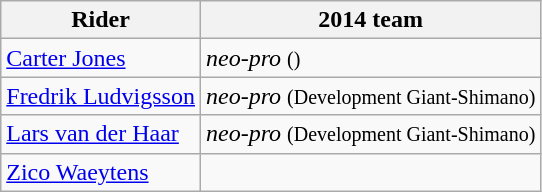<table class="wikitable">
<tr>
<th>Rider</th>
<th>2014 team</th>
</tr>
<tr>
<td><a href='#'>Carter Jones</a></td>
<td><em>neo-pro</em> <small>()</small></td>
</tr>
<tr>
<td><a href='#'>Fredrik Ludvigsson</a></td>
<td><em>neo-pro</em> <small>(Development Giant-Shimano)</small></td>
</tr>
<tr>
<td><a href='#'>Lars van der Haar</a></td>
<td><em>neo-pro</em> <small>(Development Giant-Shimano)</small></td>
</tr>
<tr>
<td><a href='#'>Zico Waeytens</a></td>
<td></td>
</tr>
</table>
